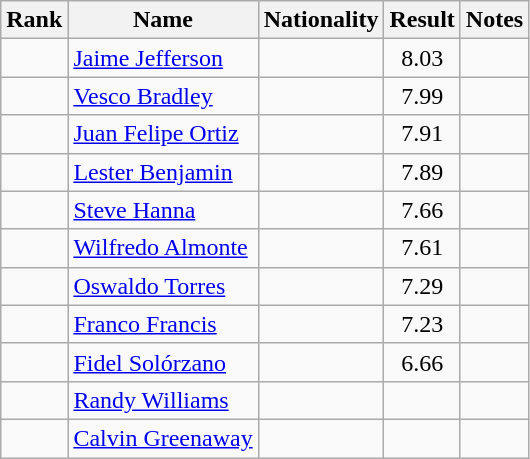<table class="wikitable sortable" style="text-align:center">
<tr>
<th>Rank</th>
<th>Name</th>
<th>Nationality</th>
<th>Result</th>
<th>Notes</th>
</tr>
<tr>
<td></td>
<td align=left><a href='#'>Jaime Jefferson</a></td>
<td align=left></td>
<td>8.03</td>
<td></td>
</tr>
<tr>
<td></td>
<td align=left><a href='#'>Vesco Bradley</a></td>
<td align=left></td>
<td>7.99</td>
<td></td>
</tr>
<tr>
<td></td>
<td align=left><a href='#'>Juan Felipe Ortiz</a></td>
<td align=left></td>
<td>7.91</td>
<td></td>
</tr>
<tr>
<td></td>
<td align=left><a href='#'>Lester Benjamin</a></td>
<td align=left></td>
<td>7.89</td>
<td></td>
</tr>
<tr>
<td></td>
<td align=left><a href='#'>Steve Hanna</a></td>
<td align=left></td>
<td>7.66</td>
<td></td>
</tr>
<tr>
<td></td>
<td align=left><a href='#'>Wilfredo Almonte</a></td>
<td align=left></td>
<td>7.61</td>
<td></td>
</tr>
<tr>
<td></td>
<td align=left><a href='#'>Oswaldo Torres</a></td>
<td align=left></td>
<td>7.29</td>
<td></td>
</tr>
<tr>
<td></td>
<td align=left><a href='#'>Franco Francis</a></td>
<td align=left></td>
<td>7.23</td>
<td></td>
</tr>
<tr>
<td></td>
<td align=left><a href='#'>Fidel Solórzano</a></td>
<td align=left></td>
<td>6.66</td>
<td></td>
</tr>
<tr>
<td></td>
<td align=left><a href='#'>Randy Williams</a></td>
<td align=left></td>
<td></td>
<td></td>
</tr>
<tr>
<td></td>
<td align=left><a href='#'>Calvin Greenaway</a></td>
<td align=left></td>
<td></td>
<td></td>
</tr>
</table>
